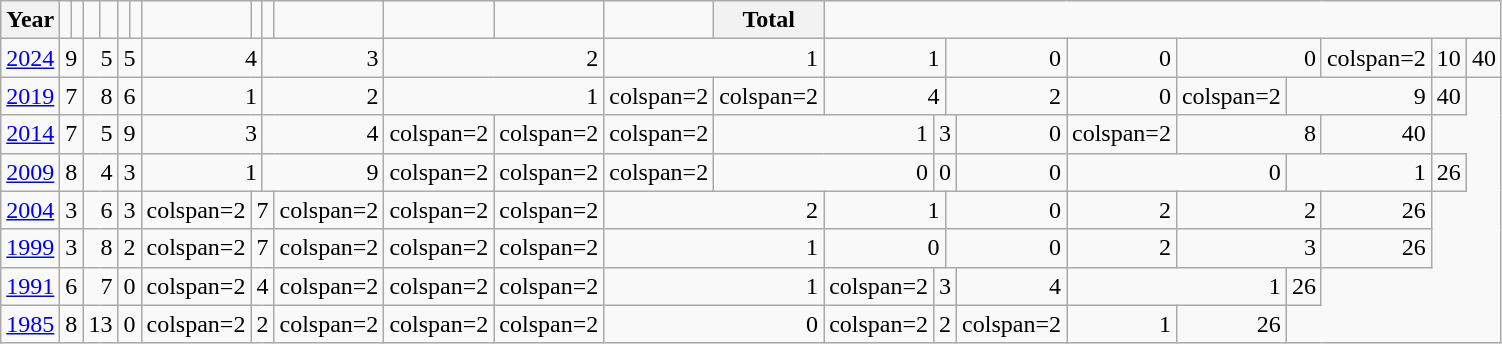<table class="wikitable" style="text-align:right; padding-left:1em">
<tr>
<th align="left">Year</th>
<td></td>
<td></td>
<td></td>
<td></td>
<td></td>
<td></td>
<td></td>
<td></td>
<td></td>
<td></td>
<td></td>
<td></td>
<td></td>
<th align="left">Total</th>
</tr>
<tr>
<td align=left><a href='#'>2024</a></td>
<td colspan=2>9</td>
<td colspan=2>5</td>
<td colspan=2>5</td>
<td colspan=2>4</td>
<td colspan=2>3</td>
<td colspan=2>2</td>
<td colspan=2>1</td>
<td colspan=2>1</td>
<td colspan=2>0</td>
<td colspan=2>0</td>
<td colspan=2>0</td>
<td>colspan=2 </td>
<td colspan=2>10</td>
<td>40</td>
</tr>
<tr>
<td align=left><a href='#'>2019</a></td>
<td colspan=2>7</td>
<td colspan=2>8</td>
<td colspan=2>6</td>
<td colspan=2>1</td>
<td colspan=2>2</td>
<td colspan=2>1</td>
<td>colspan=2 </td>
<td>colspan=2 </td>
<td colspan=2>4</td>
<td colspan=2>2</td>
<td colspan=2>0</td>
<td>colspan=2 </td>
<td colspan=2>9</td>
<td>40</td>
</tr>
<tr>
<td align=left><a href='#'>2014</a></td>
<td colspan=2>7</td>
<td colspan=2>5</td>
<td colspan=2>9</td>
<td colspan=2>3</td>
<td colspan=2>4</td>
<td>colspan=2 </td>
<td>colspan=2 </td>
<td>colspan=2 </td>
<td colspan=2>1</td>
<td colspan=2>3</td>
<td colspan=2>0</td>
<td>colspan=2 </td>
<td colspan=2>8</td>
<td>40</td>
</tr>
<tr>
<td align=left><a href='#'>2009</a></td>
<td colspan=2>8</td>
<td colspan=2>4</td>
<td colspan=2>3</td>
<td colspan=2>1</td>
<td colspan=2>9</td>
<td>colspan=2 </td>
<td>colspan=2 </td>
<td>colspan=2 </td>
<td colspan=2>0</td>
<td colspan=2>0</td>
<td colspan=2>0</td>
<td colspan=2>0</td>
<td colspan=2>1</td>
<td>26</td>
</tr>
<tr>
<td align=left><a href='#'>2004</a></td>
<td colspan=2>3</td>
<td colspan=2>6</td>
<td colspan=2>3</td>
<td>colspan=2 </td>
<td colspan=2>7</td>
<td>colspan=2 </td>
<td>colspan=2 </td>
<td>colspan=2 </td>
<td colspan=2>2</td>
<td colspan=2>1</td>
<td colspan=2>0</td>
<td colspan=2>2</td>
<td colspan=2>2</td>
<td>26</td>
</tr>
<tr>
<td align=left><a href='#'>1999</a></td>
<td colspan=2>3</td>
<td colspan=2>8</td>
<td colspan=2>2</td>
<td>colspan=2 </td>
<td colspan=2>7</td>
<td>colspan=2 </td>
<td>colspan=2 </td>
<td>colspan=2 </td>
<td colspan=2>1</td>
<td colspan=2>0</td>
<td colspan=2>0</td>
<td colspan=2>2</td>
<td colspan=2>3</td>
<td>26</td>
</tr>
<tr>
<td align=left><a href='#'>1991</a></td>
<td colspan=2>6</td>
<td colspan=2>7</td>
<td colspan=2>0</td>
<td>colspan=2 </td>
<td colspan=2>4</td>
<td>colspan=2 </td>
<td>colspan=2 </td>
<td>colspan=2 </td>
<td colspan=2>1</td>
<td>colspan=2 </td>
<td colspan=2>3</td>
<td colspan=2>4</td>
<td colspan=2>1</td>
<td>26</td>
</tr>
<tr>
<td align=left><a href='#'>1985</a></td>
<td colspan=2>8</td>
<td colspan=2>13</td>
<td colspan=2>0</td>
<td>colspan=2 </td>
<td colspan=2>2</td>
<td>colspan=2 </td>
<td>colspan=2 </td>
<td>colspan=2 </td>
<td colspan=2>0</td>
<td>colspan=2 </td>
<td colspan=2>2</td>
<td>colspan=2 </td>
<td colspan=2>1</td>
<td>26</td>
</tr>
</table>
